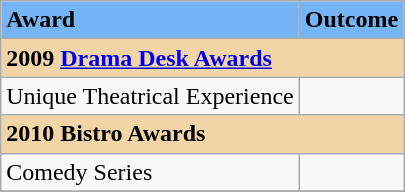<table class="wikitable">
<tr>
<td bgcolor="#75B5F6"><strong>Award</strong></td>
<td bgcolor="#75B5F6"><strong>Outcome</strong></td>
</tr>
<tr>
<td colspan="3" bgcolor="#F2D5A6"><strong>2009 <a href='#'>Drama Desk Awards</a></strong></td>
</tr>
<tr>
<td>Unique Theatrical Experience</td>
<td></td>
</tr>
<tr>
<td colspan="3" bgcolor="#F2D5A6"><strong>2010 Bistro Awards</strong></td>
</tr>
<tr>
<td>Comedy Series</td>
<td></td>
</tr>
<tr>
</tr>
</table>
